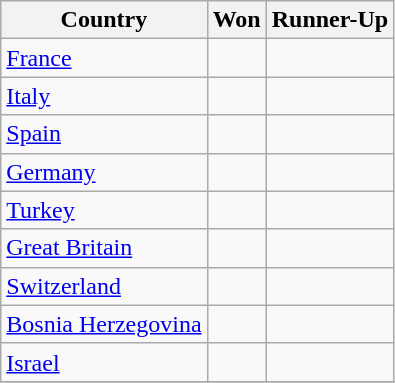<table class="wikitable sortable">
<tr>
<th>Country</th>
<th>Won</th>
<th>Runner-Up</th>
</tr>
<tr>
<td> <a href='#'>France</a></td>
<td></td>
<td></td>
</tr>
<tr>
<td> <a href='#'>Italy</a></td>
<td></td>
<td></td>
</tr>
<tr>
<td> <a href='#'>Spain</a></td>
<td></td>
<td></td>
</tr>
<tr>
<td> <a href='#'>Germany</a></td>
<td></td>
<td></td>
</tr>
<tr>
<td> <a href='#'>Turkey</a></td>
<td></td>
<td></td>
</tr>
<tr>
<td> <a href='#'>Great Britain</a></td>
<td></td>
<td></td>
</tr>
<tr>
<td> <a href='#'>Switzerland</a></td>
<td></td>
<td></td>
</tr>
<tr>
<td> <a href='#'>Bosnia Herzegovina</a></td>
<td></td>
<td></td>
</tr>
<tr>
<td> <a href='#'>Israel</a></td>
<td></td>
<td></td>
</tr>
<tr>
</tr>
</table>
